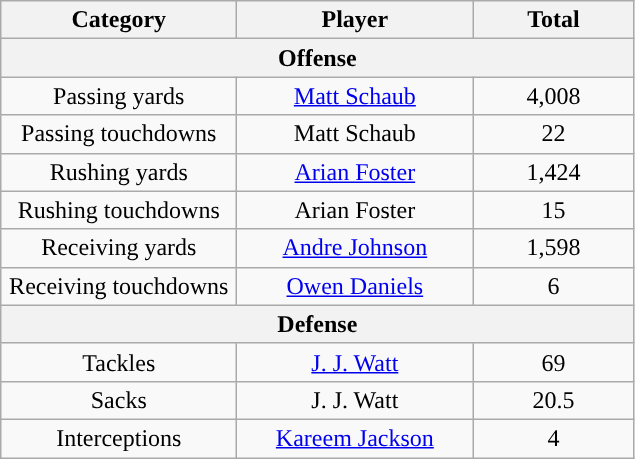<table class="wikitable" style="text-align:center">
<tr>
<th width="150">Category</th>
<th width="150">Player</th>
<th width="100">Total</th>
</tr>
<tr>
<th align="center" colspan="4">Offense</th>
</tr>
<tr>
<td>Passing yards</td>
<td><a href='#'>Matt Schaub</a></td>
<td>4,008</td>
</tr>
<tr>
<td>Passing touchdowns</td>
<td>Matt Schaub</td>
<td>22</td>
</tr>
<tr>
<td>Rushing yards</td>
<td><a href='#'>Arian Foster</a></td>
<td>1,424</td>
</tr>
<tr>
<td>Rushing touchdowns</td>
<td>Arian Foster</td>
<td>15</td>
</tr>
<tr>
<td>Receiving yards</td>
<td><a href='#'>Andre Johnson</a></td>
<td>1,598</td>
</tr>
<tr>
<td>Receiving touchdowns</td>
<td><a href='#'>Owen Daniels</a></td>
<td>6</td>
</tr>
<tr>
<th align="center" colspan="4">Defense</th>
</tr>
<tr>
<td>Tackles </td>
<td><a href='#'>J. J. Watt</a></td>
<td>69</td>
</tr>
<tr>
<td>Sacks</td>
<td>J. J. Watt</td>
<td>20.5</td>
</tr>
<tr>
<td>Interceptions</td>
<td><a href='#'>Kareem Jackson</a></td>
<td>4</td>
</tr>
</table>
